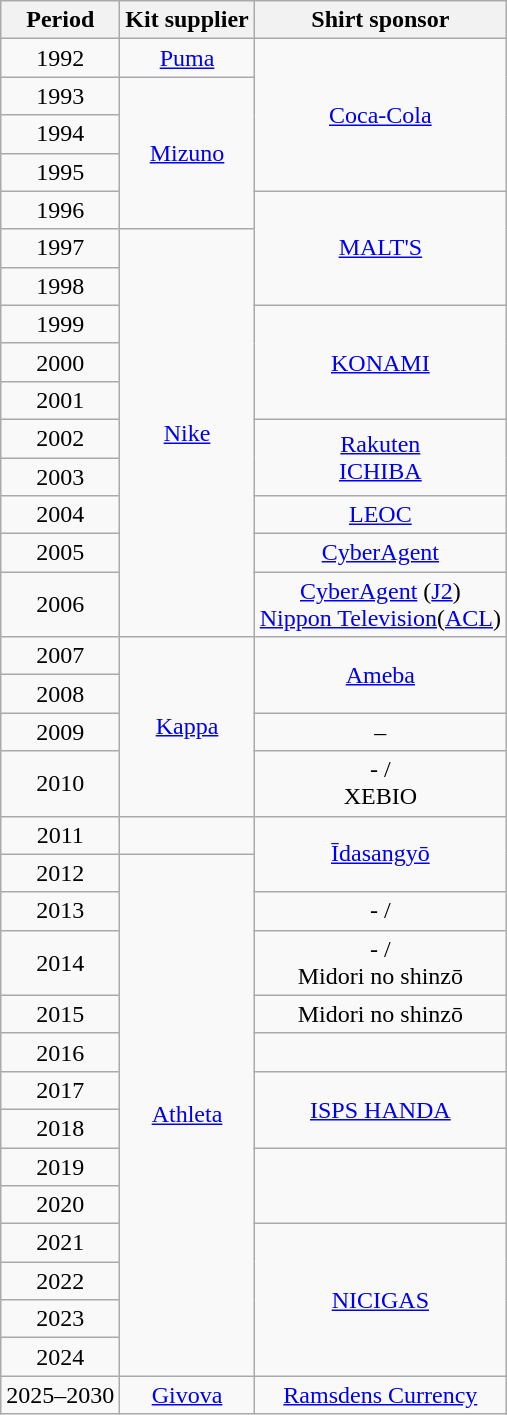<table class="wikitable sortable" style="text-align: center">
<tr>
<th>Period</th>
<th>Kit supplier</th>
<th>Shirt sponsor</th>
</tr>
<tr>
<td>1992</td>
<td><a href='#'>Puma</a></td>
<td rowspan="4"><a href='#'>Coca-Cola</a></td>
</tr>
<tr>
<td>1993</td>
<td rowspan="4"><a href='#'>Mizuno</a></td>
</tr>
<tr>
<td>1994</td>
</tr>
<tr>
<td>1995</td>
</tr>
<tr>
<td>1996</td>
<td rowspan="3"><a href='#'>MALT'S</a></td>
</tr>
<tr>
<td>1997</td>
<td rowspan="10"><a href='#'>Nike</a></td>
</tr>
<tr>
<td>1998</td>
</tr>
<tr>
<td>1999</td>
<td rowspan="3"><a href='#'>KONAMI</a></td>
</tr>
<tr>
<td>2000</td>
</tr>
<tr>
<td>2001</td>
</tr>
<tr>
<td>2002</td>
<td rowspan="2"><a href='#'>Rakuten<br>ICHIBA</a></td>
</tr>
<tr>
<td>2003</td>
</tr>
<tr>
<td>2004</td>
<td><a href='#'>LEOC</a></td>
</tr>
<tr>
<td>2005</td>
<td><a href='#'>CyberAgent</a></td>
</tr>
<tr>
<td>2006</td>
<td align="center"><a href='#'>CyberAgent</a> (<a href='#'>J2</a>)<br><a href='#'>Nippon Television</a>(<a href='#'>ACL</a>)</td>
</tr>
<tr>
<td>2007</td>
<td rowspan="4"><a href='#'>Kappa</a></td>
<td rowspan="2"><a href='#'>Ameba</a></td>
</tr>
<tr>
<td>2008</td>
</tr>
<tr>
<td>2009</td>
<td align="center">–</td>
</tr>
<tr>
<td>2010</td>
<td align="center">- / <br>XEBIO</td>
</tr>
<tr>
<td>2011</td>
<td></td>
<td rowspan="2"><a href='#'>Īdasangyō</a></td>
</tr>
<tr>
<td>2012</td>
<td rowspan="13"><a href='#'>Athleta</a></td>
</tr>
<tr>
<td>2013</td>
<td align="center">- / <br></td>
</tr>
<tr>
<td>2014</td>
<td align="center">- / <br>Midori no shinzō</td>
</tr>
<tr>
<td>2015</td>
<td align="center">Midori no shinzō</td>
</tr>
<tr>
<td>2016</td>
<td></td>
</tr>
<tr>
<td>2017</td>
<td rowspan="2"><a href='#'>ISPS HANDA</a></td>
</tr>
<tr>
<td>2018</td>
</tr>
<tr>
<td>2019</td>
<td rowspan="2"></td>
</tr>
<tr>
<td>2020</td>
</tr>
<tr>
<td>2021</td>
<td rowspan="4"><a href='#'>NICIGAS</a></td>
</tr>
<tr>
<td>2022</td>
</tr>
<tr>
<td>2023</td>
</tr>
<tr>
<td>2024</td>
</tr>
<tr>
<td>2025–2030</td>
<td><a href='#'>Givova</a></td>
<td rowspan="4"><a href='#'>Ramsdens Currency</a></td>
</tr>
</table>
